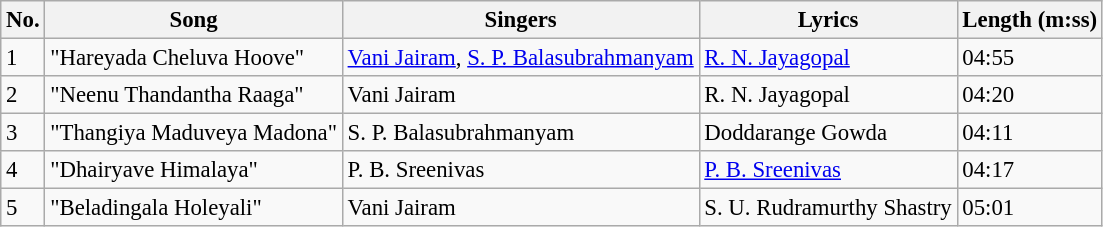<table class="wikitable" style="font-size:95%;">
<tr>
<th>No.</th>
<th>Song</th>
<th>Singers</th>
<th>Lyrics</th>
<th>Length (m:ss)</th>
</tr>
<tr>
<td>1</td>
<td>"Hareyada Cheluva Hoove"</td>
<td><a href='#'>Vani Jairam</a>, <a href='#'>S. P. Balasubrahmanyam</a></td>
<td><a href='#'>R. N. Jayagopal</a></td>
<td>04:55</td>
</tr>
<tr>
<td>2</td>
<td>"Neenu Thandantha Raaga"</td>
<td>Vani Jairam</td>
<td>R. N. Jayagopal</td>
<td>04:20</td>
</tr>
<tr>
<td>3</td>
<td>"Thangiya Maduveya Madona"</td>
<td>S. P. Balasubrahmanyam</td>
<td>Doddarange Gowda</td>
<td>04:11</td>
</tr>
<tr>
<td>4</td>
<td>"Dhairyave Himalaya"</td>
<td>P. B. Sreenivas</td>
<td><a href='#'>P. B. Sreenivas</a></td>
<td>04:17</td>
</tr>
<tr>
<td>5</td>
<td>"Beladingala Holeyali"</td>
<td>Vani Jairam</td>
<td>S. U. Rudramurthy Shastry</td>
<td>05:01</td>
</tr>
</table>
